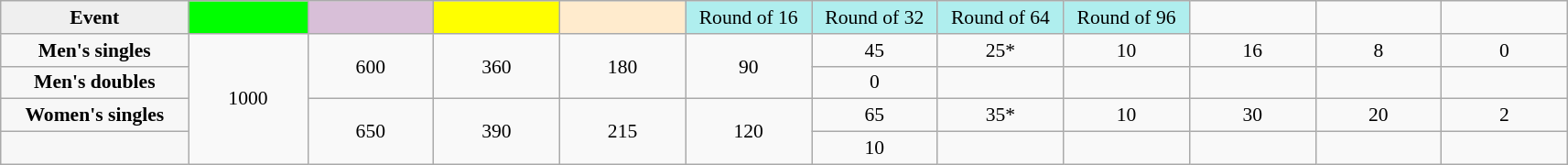<table class=wikitable style=font-size:90%;text-align:center>
<tr>
<td style="width:130px; background:#efefef;"><strong>Event</strong></td>
<td style="width:80px; background:lime;"></td>
<td style="width:85px; background:thistle;"></td>
<td style="width:85px; background:#ff0;"></td>
<td style="width:85px; background:#ffebcd;"></td>
<td style="width:85px; background:#afeeee;">Round of 16</td>
<td style="width:85px; background:#afeeee;">Round of 32</td>
<td style="width:85px; background:#afeeee;">Round of 64</td>
<td style="width:85px; background:#afeeee;">Round of 96</td>
<td width=85></td>
<td width=85></td>
<td width=85></td>
</tr>
<tr>
<th style="background:#f7f7f7;">Men's singles</th>
<td rowspan=4>1000</td>
<td rowspan=2>600</td>
<td rowspan=2>360</td>
<td rowspan=2>180</td>
<td rowspan=2>90</td>
<td>45</td>
<td>25*</td>
<td>10</td>
<td>16</td>
<td>8</td>
<td>0</td>
</tr>
<tr>
<th style="background:#f7f7f7;">Men's doubles</th>
<td>0</td>
<td></td>
<td></td>
<td></td>
<td></td>
<td></td>
</tr>
<tr>
<th style="background:#f7f7f7;">Women's singles</th>
<td rowspan=2>650</td>
<td rowspan=2>390</td>
<td rowspan=2>215</td>
<td rowspan=2>120</td>
<td>65</td>
<td>35*</td>
<td>10</td>
<td>30</td>
<td>20</td>
<td>2</td>
</tr>
<tr>
<th style="background:#f7f7f7;"></th>
<td>10</td>
<td></td>
<td></td>
<td></td>
<td></td>
<td></td>
</tr>
</table>
